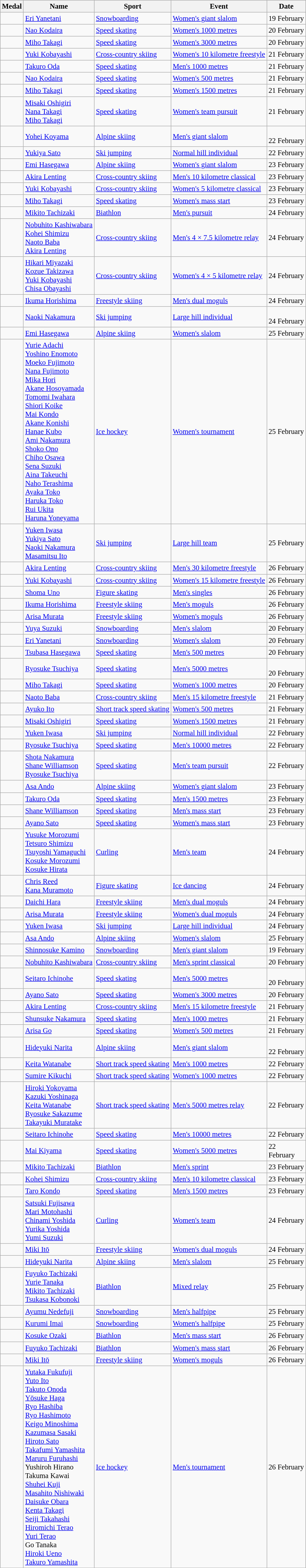<table class="wikitable sortable" style="font-size: 95%;">
<tr>
<th>Medal</th>
<th>Name</th>
<th>Sport</th>
<th>Event</th>
<th>Date</th>
</tr>
<tr>
<td></td>
<td><a href='#'>Eri Yanetani</a></td>
<td><a href='#'>Snowboarding</a></td>
<td><a href='#'>Women's giant slalom</a></td>
<td>19 February</td>
</tr>
<tr>
<td></td>
<td><a href='#'>Nao Kodaira</a></td>
<td><a href='#'>Speed skating</a></td>
<td><a href='#'>Women's 1000 metres</a></td>
<td>20 February</td>
</tr>
<tr>
<td></td>
<td><a href='#'>Miho Takagi</a></td>
<td><a href='#'>Speed skating</a></td>
<td><a href='#'>Women's 3000 metres</a></td>
<td>20 February</td>
</tr>
<tr>
<td></td>
<td><a href='#'>Yuki Kobayashi</a></td>
<td><a href='#'>Cross-country skiing</a></td>
<td><a href='#'>Women's 10 kilometre freestyle</a></td>
<td>21 February</td>
</tr>
<tr>
<td></td>
<td><a href='#'>Takuro Oda</a></td>
<td><a href='#'>Speed skating</a></td>
<td><a href='#'>Men's 1000 metres</a></td>
<td>21 February</td>
</tr>
<tr>
<td></td>
<td><a href='#'>Nao Kodaira</a></td>
<td><a href='#'>Speed skating</a></td>
<td><a href='#'>Women's 500 metres</a></td>
<td>21 February</td>
</tr>
<tr>
<td></td>
<td><a href='#'>Miho Takagi</a></td>
<td><a href='#'>Speed skating</a></td>
<td><a href='#'>Women's 1500 metres</a></td>
<td>21 February</td>
</tr>
<tr>
<td></td>
<td><a href='#'>Misaki Oshigiri</a><br><a href='#'>Nana Takagi</a><br><a href='#'>Miho Takagi</a></td>
<td><a href='#'>Speed skating</a></td>
<td><a href='#'>Women's team pursuit</a></td>
<td>21 February</td>
</tr>
<tr>
<td></td>
<td><a href='#'>Yohei Koyama</a></td>
<td><a href='#'>Alpine skiing</a></td>
<td><a href='#'>Men's giant slalom</a></td>
<td><br>22 February</td>
</tr>
<tr>
<td></td>
<td><a href='#'>Yukiya Sato</a></td>
<td><a href='#'>Ski jumping</a></td>
<td><a href='#'>Normal hill individual</a></td>
<td>22 February</td>
</tr>
<tr>
<td></td>
<td><a href='#'>Emi Hasegawa</a></td>
<td><a href='#'>Alpine skiing</a></td>
<td><a href='#'>Women's giant slalom</a></td>
<td>23 February</td>
</tr>
<tr>
<td></td>
<td><a href='#'>Akira Lenting</a></td>
<td><a href='#'>Cross-country skiing</a></td>
<td><a href='#'>Men's 10 kilometre classical</a></td>
<td>23 February</td>
</tr>
<tr>
<td></td>
<td><a href='#'>Yuki Kobayashi</a></td>
<td><a href='#'>Cross-country skiing</a></td>
<td><a href='#'>Women's 5 kilometre classical</a></td>
<td>23 February</td>
</tr>
<tr>
<td></td>
<td><a href='#'>Miho Takagi</a></td>
<td><a href='#'>Speed skating</a></td>
<td><a href='#'>Women's mass start</a></td>
<td>23 February</td>
</tr>
<tr>
<td></td>
<td><a href='#'>Mikito Tachizaki</a></td>
<td><a href='#'>Biathlon</a></td>
<td><a href='#'>Men's pursuit</a></td>
<td>24 February</td>
</tr>
<tr>
<td></td>
<td><a href='#'>Nobuhito Kashiwabara</a><br><a href='#'>Kohei Shimizu</a><br><a href='#'>Naoto Baba</a><br><a href='#'>Akira Lenting</a></td>
<td><a href='#'>Cross-country skiing</a></td>
<td><a href='#'>Men's 4 × 7.5 kilometre relay</a></td>
<td>24 February</td>
</tr>
<tr>
<td></td>
<td><a href='#'>Hikari Miyazaki</a><br><a href='#'>Kozue Takizawa</a><br><a href='#'>Yuki Kobayashi</a><br><a href='#'>Chisa Obayashi</a></td>
<td><a href='#'>Cross-country skiing</a></td>
<td><a href='#'>Women's 4 × 5 kilometre relay</a></td>
<td>24 February</td>
</tr>
<tr>
<td></td>
<td><a href='#'>Ikuma Horishima</a></td>
<td><a href='#'>Freestyle skiing</a></td>
<td><a href='#'>Men's dual moguls</a></td>
<td>24 February</td>
</tr>
<tr>
<td></td>
<td><a href='#'>Naoki Nakamura</a></td>
<td><a href='#'>Ski jumping</a></td>
<td><a href='#'>Large hill individual</a></td>
<td><br>24 February</td>
</tr>
<tr>
<td></td>
<td><a href='#'>Emi Hasegawa</a></td>
<td><a href='#'>Alpine skiing</a></td>
<td><a href='#'>Women's slalom</a></td>
<td>25 February</td>
</tr>
<tr>
<td></td>
<td><a href='#'>Yurie Adachi</a><br><a href='#'>Yoshino Enomoto</a><br><a href='#'>Moeko Fujimoto</a><br><a href='#'>Nana Fujimoto</a><br><a href='#'>Mika Hori</a><br><a href='#'>Akane Hosoyamada</a><br><a href='#'>Tomomi Iwahara</a><br><a href='#'>Shiori Koike</a><br><a href='#'>Mai Kondo</a><br><a href='#'>Akane Konishi</a><br><a href='#'>Hanae Kubo</a><br><a href='#'>Ami Nakamura</a><br><a href='#'>Shoko Ono</a><br><a href='#'>Chiho Osawa</a><br><a href='#'>Sena Suzuki</a><br><a href='#'>Aina Takeuchi</a><br><a href='#'>Naho Terashima</a><br><a href='#'>Ayaka Toko</a><br><a href='#'>Haruka Toko</a><br><a href='#'>Rui Ukita</a><br><a href='#'>Haruna Yoneyama</a></td>
<td><a href='#'>Ice hockey</a></td>
<td><a href='#'>Women's tournament</a></td>
<td>25 February</td>
</tr>
<tr>
<td></td>
<td><a href='#'>Yuken Iwasa</a><br><a href='#'>Yukiya Sato</a><br><a href='#'>Naoki Nakamura</a><br><a href='#'>Masamitsu Ito</a></td>
<td><a href='#'>Ski jumping</a></td>
<td><a href='#'>Large hill team</a></td>
<td>25 February</td>
</tr>
<tr>
<td></td>
<td><a href='#'>Akira Lenting</a></td>
<td><a href='#'>Cross-country skiing</a></td>
<td><a href='#'>Men's 30 kilometre freestyle</a></td>
<td>26 February</td>
</tr>
<tr>
<td></td>
<td><a href='#'>Yuki Kobayashi</a></td>
<td><a href='#'>Cross-country skiing</a></td>
<td><a href='#'>Women's 15 kilometre freestyle</a></td>
<td>26 February</td>
</tr>
<tr>
<td></td>
<td><a href='#'>Shoma Uno</a></td>
<td><a href='#'>Figure skating</a></td>
<td><a href='#'>Men's singles</a></td>
<td>26 February</td>
</tr>
<tr>
<td></td>
<td><a href='#'>Ikuma Horishima</a></td>
<td><a href='#'>Freestyle skiing</a></td>
<td><a href='#'>Men's moguls</a></td>
<td>26 February</td>
</tr>
<tr>
<td></td>
<td><a href='#'>Arisa Murata</a></td>
<td><a href='#'>Freestyle skiing</a></td>
<td><a href='#'>Women's moguls</a></td>
<td>26 February</td>
</tr>
<tr>
<td></td>
<td><a href='#'>Yuya Suzuki</a></td>
<td><a href='#'>Snowboarding</a></td>
<td><a href='#'>Men's slalom</a></td>
<td>20 February</td>
</tr>
<tr>
<td></td>
<td><a href='#'>Eri Yanetani</a></td>
<td><a href='#'>Snowboarding</a></td>
<td><a href='#'>Women's slalom</a></td>
<td>20 February</td>
</tr>
<tr>
<td></td>
<td><a href='#'>Tsubasa Hasegawa</a></td>
<td><a href='#'>Speed skating</a></td>
<td><a href='#'>Men's 500 metres</a></td>
<td>20 February</td>
</tr>
<tr>
<td></td>
<td><a href='#'>Ryosuke Tsuchiya</a></td>
<td><a href='#'>Speed skating</a></td>
<td><a href='#'>Men's 5000 metres</a></td>
<td><br>20 February</td>
</tr>
<tr>
<td></td>
<td><a href='#'>Miho Takagi</a></td>
<td><a href='#'>Speed skating</a></td>
<td><a href='#'>Women's 1000 metres</a></td>
<td>20 February</td>
</tr>
<tr>
<td></td>
<td><a href='#'>Naoto Baba</a></td>
<td><a href='#'>Cross-country skiing</a></td>
<td><a href='#'>Men's 15 kilometre freestyle</a></td>
<td>21 February</td>
</tr>
<tr>
<td></td>
<td><a href='#'>Ayuko Ito</a></td>
<td><a href='#'>Short track speed skating</a></td>
<td><a href='#'>Women's 500 metres</a></td>
<td>21 February</td>
</tr>
<tr>
<td></td>
<td><a href='#'>Misaki Oshigiri</a></td>
<td><a href='#'>Speed skating</a></td>
<td><a href='#'>Women's 1500 metres</a></td>
<td>21 February</td>
</tr>
<tr>
<td></td>
<td><a href='#'>Yuken Iwasa</a></td>
<td><a href='#'>Ski jumping</a></td>
<td><a href='#'>Normal hill individual</a></td>
<td>22 February</td>
</tr>
<tr>
<td></td>
<td><a href='#'>Ryosuke Tsuchiya</a></td>
<td><a href='#'>Speed skating</a></td>
<td><a href='#'>Men's 10000 metres</a></td>
<td>22 February</td>
</tr>
<tr>
<td></td>
<td><a href='#'>Shota Nakamura</a><br><a href='#'>Shane Williamson</a><br><a href='#'>Ryosuke Tsuchiya</a></td>
<td><a href='#'>Speed skating</a></td>
<td><a href='#'>Men's team pursuit</a></td>
<td>22 February</td>
</tr>
<tr>
<td></td>
<td><a href='#'>Asa Ando</a></td>
<td><a href='#'>Alpine skiing</a></td>
<td><a href='#'>Women's giant slalom</a></td>
<td>23 February</td>
</tr>
<tr>
<td></td>
<td><a href='#'>Takuro Oda</a></td>
<td><a href='#'>Speed skating</a></td>
<td><a href='#'>Men's 1500 metres</a></td>
<td>23 February</td>
</tr>
<tr>
<td></td>
<td><a href='#'>Shane Williamson</a></td>
<td><a href='#'>Speed skating</a></td>
<td><a href='#'>Men's mass start</a></td>
<td>23 February</td>
</tr>
<tr>
<td></td>
<td><a href='#'>Ayano Sato</a></td>
<td><a href='#'>Speed skating</a></td>
<td><a href='#'>Women's mass start</a></td>
<td>23 February</td>
</tr>
<tr>
<td></td>
<td><a href='#'>Yusuke Morozumi</a><br><a href='#'>Tetsuro Shimizu</a><br><a href='#'>Tsuyoshi Yamaguchi</a><br><a href='#'>Kosuke Morozumi</a><br><a href='#'>Kosuke Hirata</a></td>
<td><a href='#'>Curling</a></td>
<td><a href='#'>Men's team</a></td>
<td>24 February</td>
</tr>
<tr>
<td></td>
<td><a href='#'>Chris Reed</a><br><a href='#'>Kana Muramoto</a></td>
<td><a href='#'>Figure skating</a></td>
<td><a href='#'>Ice dancing</a></td>
<td>24 February</td>
</tr>
<tr>
<td></td>
<td><a href='#'>Daichi Hara</a></td>
<td><a href='#'>Freestyle skiing</a></td>
<td><a href='#'>Men's dual moguls</a></td>
<td>24 February</td>
</tr>
<tr>
<td></td>
<td><a href='#'>Arisa Murata</a></td>
<td><a href='#'>Freestyle skiing</a></td>
<td><a href='#'>Women's dual moguls</a></td>
<td>24 February</td>
</tr>
<tr>
<td></td>
<td><a href='#'>Yuken Iwasa</a></td>
<td><a href='#'>Ski jumping</a></td>
<td><a href='#'>Large hill individual</a></td>
<td>24 February</td>
</tr>
<tr>
<td></td>
<td><a href='#'>Asa Ando</a></td>
<td><a href='#'>Alpine skiing</a></td>
<td><a href='#'>Women's slalom</a></td>
<td>25 February</td>
</tr>
<tr>
<td></td>
<td><a href='#'>Shinnosuke Kamino</a></td>
<td><a href='#'>Snowboarding</a></td>
<td><a href='#'>Men's giant slalom</a></td>
<td>19 February</td>
</tr>
<tr>
<td></td>
<td><a href='#'>Nobuhito Kashiwabara</a></td>
<td><a href='#'>Cross-country skiing</a></td>
<td><a href='#'>Men's sprint classical</a></td>
<td>20 February</td>
</tr>
<tr>
<td></td>
<td><a href='#'>Seitaro Ichinohe</a></td>
<td><a href='#'>Speed skating</a></td>
<td><a href='#'>Men's 5000 metres</a></td>
<td><br>20 February</td>
</tr>
<tr>
<td></td>
<td><a href='#'>Ayano Sato</a></td>
<td><a href='#'>Speed skating</a></td>
<td><a href='#'>Women's 3000 metres</a></td>
<td>20 February</td>
</tr>
<tr>
<td></td>
<td><a href='#'>Akira Lenting</a></td>
<td><a href='#'>Cross-country skiing</a></td>
<td><a href='#'>Men's 15 kilometre freestyle</a></td>
<td>21 February</td>
</tr>
<tr>
<td></td>
<td><a href='#'>Shunsuke Nakamura</a></td>
<td><a href='#'>Speed skating</a></td>
<td><a href='#'>Men's 1000 metres</a></td>
<td>21 February</td>
</tr>
<tr>
<td></td>
<td><a href='#'>Arisa Go</a></td>
<td><a href='#'>Speed skating</a></td>
<td><a href='#'>Women's 500 metres</a></td>
<td>21 February</td>
</tr>
<tr>
<td></td>
<td><a href='#'>Hideyuki Narita</a></td>
<td><a href='#'>Alpine skiing</a></td>
<td><a href='#'>Men's giant slalom</a></td>
<td><br>22 February</td>
</tr>
<tr>
<td></td>
<td><a href='#'>Keita Watanabe</a></td>
<td><a href='#'>Short track speed skating</a></td>
<td><a href='#'>Men's 1000 metres</a></td>
<td>22 February</td>
</tr>
<tr>
<td></td>
<td><a href='#'>Sumire Kikuchi</a></td>
<td><a href='#'>Short track speed skating</a></td>
<td><a href='#'>Women's 1000 metres</a></td>
<td>22 February</td>
</tr>
<tr>
<td></td>
<td><a href='#'>Hiroki Yokoyama</a><br><a href='#'>Kazuki Yoshinaga</a><br><a href='#'>Keita Watanabe</a><br><a href='#'>Ryosuke Sakazume</a><br><a href='#'>Takayuki Muratake</a></td>
<td><a href='#'>Short track speed skating</a></td>
<td><a href='#'>Men's 5000 metres relay</a></td>
<td>22 February</td>
</tr>
<tr>
<td></td>
<td><a href='#'>Seitaro Ichinohe</a></td>
<td><a href='#'>Speed skating</a></td>
<td><a href='#'>Men's 10000 metres</a></td>
<td>22 February</td>
</tr>
<tr>
<td></td>
<td><a href='#'>Mai Kiyama</a></td>
<td><a href='#'>Speed skating</a></td>
<td><a href='#'>Women's 5000 metres</a></td>
<td>22<br>February</td>
</tr>
<tr>
<td></td>
<td><a href='#'>Mikito Tachizaki</a></td>
<td><a href='#'>Biathlon</a></td>
<td><a href='#'>Men's sprint</a></td>
<td>23 February</td>
</tr>
<tr>
<td></td>
<td><a href='#'>Kohei Shimizu</a></td>
<td><a href='#'>Cross-country skiing</a></td>
<td><a href='#'>Men's 10 kilometre classical</a></td>
<td>23 February</td>
</tr>
<tr>
<td></td>
<td><a href='#'>Taro Kondo</a></td>
<td><a href='#'>Speed skating</a></td>
<td><a href='#'>Men's 1500 metres</a></td>
<td>23 February</td>
</tr>
<tr>
<td></td>
<td><a href='#'>Satsuki Fujisawa</a><br><a href='#'>Mari Motohashi</a><br><a href='#'>Chinami Yoshida</a><br><a href='#'>Yurika Yoshida</a><br><a href='#'>Yumi Suzuki</a></td>
<td><a href='#'>Curling</a></td>
<td><a href='#'>Women's team</a></td>
<td>24 February</td>
</tr>
<tr>
<td></td>
<td><a href='#'>Miki Itō</a></td>
<td><a href='#'>Freestyle skiing</a></td>
<td><a href='#'>Women's dual moguls</a></td>
<td>24 February</td>
</tr>
<tr>
<td></td>
<td><a href='#'>Hideyuki Narita</a></td>
<td><a href='#'>Alpine skiing</a></td>
<td><a href='#'>Men's slalom</a></td>
<td>25 February</td>
</tr>
<tr>
<td></td>
<td><a href='#'>Fuyuko Tachizaki</a><br><a href='#'>Yurie Tanaka</a><br><a href='#'>Mikito Tachizaki</a><br><a href='#'>Tsukasa Kobonoki</a></td>
<td><a href='#'>Biathlon</a></td>
<td><a href='#'>Mixed relay</a></td>
<td>25 February</td>
</tr>
<tr>
<td></td>
<td><a href='#'>Ayumu Nedefuji</a></td>
<td><a href='#'>Snowboarding</a></td>
<td><a href='#'>Men's halfpipe</a></td>
<td>25 February</td>
</tr>
<tr>
<td></td>
<td><a href='#'>Kurumi Imai</a></td>
<td><a href='#'>Snowboarding</a></td>
<td><a href='#'>Women's halfpipe</a></td>
<td>25 February</td>
</tr>
<tr>
<td></td>
<td><a href='#'>Kosuke Ozaki</a></td>
<td><a href='#'>Biathlon</a></td>
<td><a href='#'>Men's mass start</a></td>
<td>26 February</td>
</tr>
<tr>
<td></td>
<td><a href='#'>Fuyuko Tachizaki</a></td>
<td><a href='#'>Biathlon</a></td>
<td><a href='#'>Women's mass start</a></td>
<td>26 February</td>
</tr>
<tr>
<td></td>
<td><a href='#'>Miki Itō</a></td>
<td><a href='#'>Freestyle skiing</a></td>
<td><a href='#'>Women's moguls</a></td>
<td>26 February</td>
</tr>
<tr>
<td></td>
<td><a href='#'>Yutaka Fukufuji</a><br><a href='#'>Yuto Ito</a><br><a href='#'>Takuto Onoda</a><br><a href='#'>Yōsuke Haga</a><br><a href='#'>Ryo Hashiba</a><br><a href='#'>Ryo Hashimoto</a><br><a href='#'>Keigo Minoshima</a><br><a href='#'>Kazumasa Sasaki</a><br><a href='#'>Hiroto Sato</a><br><a href='#'>Takafumi Yamashita</a><br><a href='#'>Maruru Furuhashi</a><br>Yushiroh Hirano<br>Takuma Kawai<br><a href='#'>Shuhei Kuji</a><br><a href='#'>Masahito Nishiwaki</a><br><a href='#'>Daisuke Obara</a><br><a href='#'>Kenta Takagi</a><br><a href='#'>Seiji Takahashi</a><br><a href='#'>Hiromichi Terao</a><br><a href='#'>Yuri Terao</a><br>Go Tanaka<br><a href='#'>Hiroki Ueno</a><br><a href='#'>Takuro Yamashita</a></td>
<td><a href='#'>Ice hockey</a></td>
<td><a href='#'>Men's tournament</a></td>
<td>26 February</td>
</tr>
</table>
